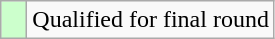<table class="wikitable">
<tr>
<td style="width:10px; background:#cfc"></td>
<td>Qualified for final round</td>
</tr>
</table>
